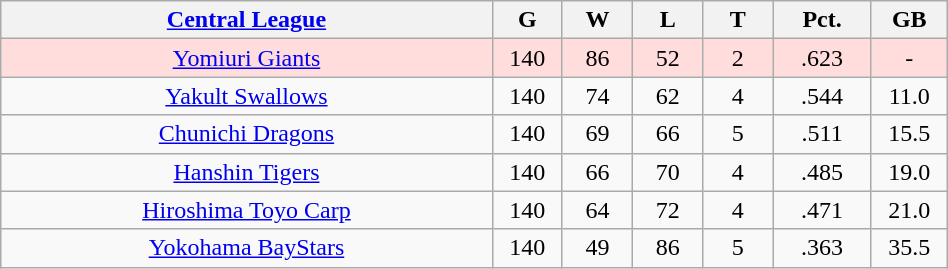<table class="wikitable"  style="width:50%; text-align:center;">
<tr>
<th style="width:35%;"><a href='#'>Central League</a></th>
<th style="width:5%;">G</th>
<th style="width:5%;">W</th>
<th style="width:5%;">L</th>
<th style="width:5%;">T</th>
<th style="width:7%;">Pct.</th>
<th style="width:5%;">GB</th>
</tr>
<tr style="background:#fdd;">
<td><a href='#'>Yomiuri Giants</a></td>
<td>140</td>
<td>86</td>
<td>52</td>
<td>2</td>
<td>.623</td>
<td>-</td>
</tr>
<tr>
<td><a href='#'>Yakult Swallows</a></td>
<td>140</td>
<td>74</td>
<td>62</td>
<td>4</td>
<td>.544</td>
<td>11.0</td>
</tr>
<tr>
<td><a href='#'>Chunichi Dragons</a></td>
<td>140</td>
<td>69</td>
<td>66</td>
<td>5</td>
<td>.511</td>
<td>15.5</td>
</tr>
<tr>
<td><a href='#'>Hanshin Tigers</a></td>
<td>140</td>
<td>66</td>
<td>70</td>
<td>4</td>
<td>.485</td>
<td>19.0</td>
</tr>
<tr>
<td><a href='#'>Hiroshima Toyo Carp</a></td>
<td>140</td>
<td>64</td>
<td>72</td>
<td>4</td>
<td>.471</td>
<td>21.0</td>
</tr>
<tr>
<td><a href='#'>Yokohama BayStars</a></td>
<td>140</td>
<td>49</td>
<td>86</td>
<td>5</td>
<td>.363</td>
<td>35.5</td>
</tr>
</table>
